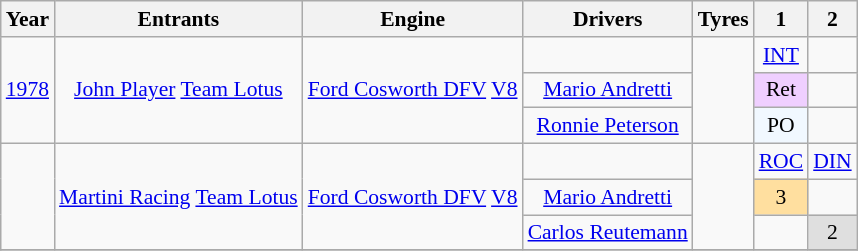<table class="wikitable" style="text-align:center; font-size:90%">
<tr>
<th>Year</th>
<th>Entrants</th>
<th>Engine</th>
<th>Drivers</th>
<th>Tyres</th>
<th>1</th>
<th>2</th>
</tr>
<tr>
<td rowspan="3"><a href='#'>1978</a></td>
<td rowspan="3"><a href='#'>John Player</a> <a href='#'>Team Lotus</a></td>
<td rowspan="3"><a href='#'>Ford Cosworth DFV</a> <a href='#'>V8</a></td>
<td></td>
<td rowspan="3"></td>
<td><a href='#'>INT</a></td>
<td></td>
</tr>
<tr>
<td><a href='#'>Mario Andretti</a></td>
<td style="background:#EFCFFF;">Ret</td>
<td></td>
</tr>
<tr>
<td><a href='#'>Ronnie Peterson</a></td>
<td style="background:#F1F8FF;">PO</td>
<td></td>
</tr>
<tr>
<td rowspan="3"></td>
<td rowspan="3"><a href='#'>Martini Racing</a> <a href='#'>Team Lotus</a></td>
<td rowspan="3"><a href='#'>Ford Cosworth DFV</a> <a href='#'>V8</a></td>
<td></td>
<td rowspan="3"></td>
<td><a href='#'>ROC</a></td>
<td><a href='#'>DIN</a></td>
</tr>
<tr>
<td><a href='#'>Mario Andretti</a></td>
<td style="background:#FFDF9F;">3</td>
<td></td>
</tr>
<tr>
<td><a href='#'>Carlos Reutemann</a></td>
<td></td>
<td style="background:#DFDFDF;">2</td>
</tr>
<tr>
</tr>
</table>
